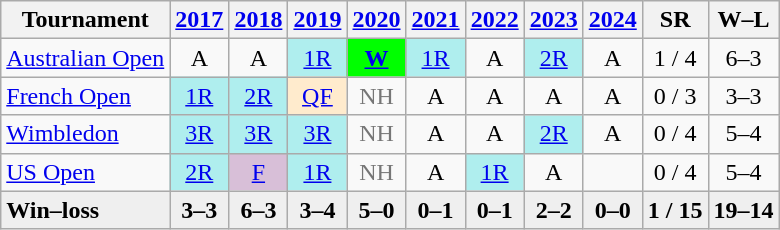<table class=wikitable style=text-align:center>
<tr>
<th>Tournament</th>
<th><a href='#'>2017</a></th>
<th><a href='#'>2018</a></th>
<th><a href='#'>2019</a></th>
<th><a href='#'>2020</a></th>
<th><a href='#'>2021</a></th>
<th><a href='#'>2022</a></th>
<th><a href='#'>2023</a></th>
<th><a href='#'>2024</a></th>
<th>SR</th>
<th>W–L</th>
</tr>
<tr>
<td align=left><a href='#'>Australian Open</a></td>
<td>A</td>
<td>A</td>
<td bgcolor=afeeee><a href='#'>1R</a></td>
<td bgcolor=lime><a href='#'><strong>W</strong></a></td>
<td bgcolor=afeeee><a href='#'>1R</a></td>
<td>A</td>
<td bgcolor=afeeee><a href='#'>2R</a></td>
<td>A</td>
<td>1 / 4</td>
<td>6–3</td>
</tr>
<tr>
<td align=left><a href='#'>French Open</a></td>
<td bgcolor=afeeee><a href='#'>1R</a></td>
<td bgcolor=afeeee><a href='#'>2R</a></td>
<td bgcolor=ffebcd><a href='#'>QF</a></td>
<td style=color:#767676>NH</td>
<td>A</td>
<td>A</td>
<td>A</td>
<td>A</td>
<td>0 / 3</td>
<td>3–3</td>
</tr>
<tr>
<td align=left><a href='#'>Wimbledon</a></td>
<td bgcolor=afeeee><a href='#'>3R</a></td>
<td bgcolor=afeeee><a href='#'>3R</a></td>
<td bgcolor=afeeee><a href='#'>3R</a></td>
<td style=color:#767676>NH</td>
<td>A</td>
<td>A</td>
<td bgcolor=afeeee><a href='#'>2R</a></td>
<td>A</td>
<td>0 / 4</td>
<td>5–4</td>
</tr>
<tr>
<td align=left><a href='#'>US Open</a></td>
<td bgcolor=afeeee><a href='#'>2R</a></td>
<td bgcolor=thistle><a href='#'>F</a></td>
<td bgcolor=afeeee><a href='#'>1R</a></td>
<td style=color:#767676>NH</td>
<td>A</td>
<td bgcolor=afeeee><a href='#'>1R</a></td>
<td>A</td>
<td></td>
<td>0 / 4</td>
<td>5–4</td>
</tr>
<tr style=font-weight:bold;background:#efefef>
<td style=text-align:left>Win–loss</td>
<td>3–3</td>
<td>6–3</td>
<td>3–4</td>
<td>5–0</td>
<td>0–1</td>
<td>0–1</td>
<td>2–2</td>
<td>0–0</td>
<td>1 / 15</td>
<td>19–14</td>
</tr>
</table>
